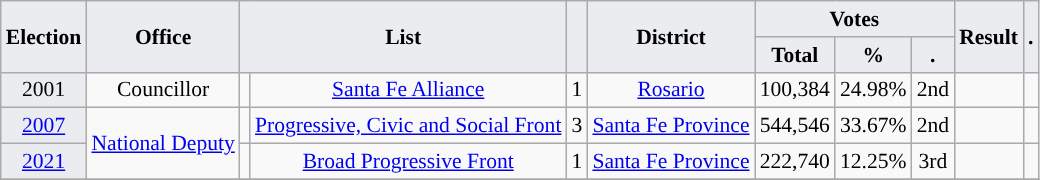<table class="wikitable" style="font-size:90%; text-align:center;">
<tr>
<th style="background-color:#EAECF0;" rowspan=2>Election</th>
<th style="background-color:#EAECF0;" rowspan=2>Office</th>
<th style="background-color:#EAECF0;" colspan=2 rowspan=2>List</th>
<th style="background-color:#EAECF0;" rowspan=2></th>
<th style="background-color:#EAECF0;" rowspan=2>District</th>
<th style="background-color:#EAECF0;" colspan=3>Votes</th>
<th style="background-color:#EAECF0;" rowspan=2>Result</th>
<th style="background-color:#EAECF0;" rowspan=2>.</th>
</tr>
<tr>
<th style="background-color:#EAECF0;">Total</th>
<th style="background-color:#EAECF0;">%</th>
<th style="background-color:#EAECF0;">.</th>
</tr>
<tr>
<td style="background-color:#EAECF0;">2001</td>
<td>Councillor</td>
<td style="background-color:"></td>
<td><a href='#'>Santa Fe Alliance</a></td>
<td>1</td>
<td><a href='#'>Rosario</a></td>
<td>100,384</td>
<td>24.98%</td>
<td>2nd</td>
<td></td>
<td></td>
</tr>
<tr>
<td style="background-color:#EAECF0;"><a href='#'>2007</a></td>
<td rowspan="2"><a href='#'>National Deputy</a></td>
<td style="background-color:"></td>
<td><a href='#'>Progressive, Civic and Social Front</a></td>
<td>3</td>
<td><a href='#'>Santa Fe Province</a></td>
<td>544,546</td>
<td>33.67%</td>
<td>2nd</td>
<td></td>
<td></td>
</tr>
<tr>
<td style="background-color:#EAECF0;"><a href='#'>2021</a></td>
<td style="background-color:"></td>
<td><a href='#'>Broad Progressive Front</a></td>
<td>1</td>
<td><a href='#'>Santa Fe Province</a></td>
<td>222,740</td>
<td>12.25%</td>
<td>3rd</td>
<td></td>
<td></td>
</tr>
<tr>
</tr>
</table>
